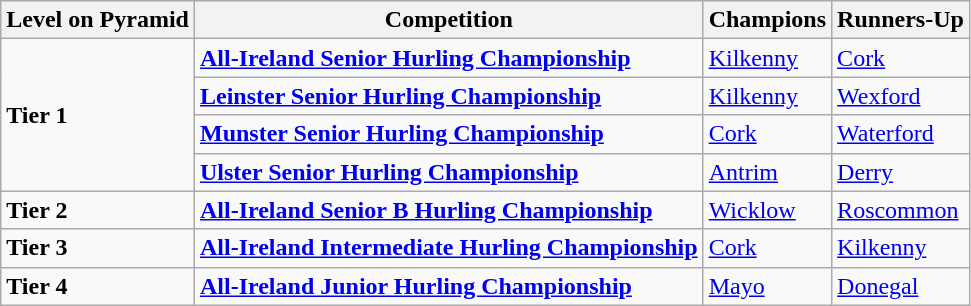<table class="wikitable">
<tr>
<th>Level on Pyramid</th>
<th>Competition</th>
<th>Champions</th>
<th>Runners-Up</th>
</tr>
<tr>
<td rowspan="4"><strong>Tier 1</strong></td>
<td><strong><a href='#'>All-Ireland Senior Hurling Championship</a></strong></td>
<td> <a href='#'>Kilkenny</a></td>
<td> <a href='#'>Cork</a></td>
</tr>
<tr>
<td><strong><a href='#'>Leinster Senior Hurling Championship</a></strong></td>
<td> <a href='#'>Kilkenny</a></td>
<td> <a href='#'>Wexford</a></td>
</tr>
<tr>
<td><strong><a href='#'>Munster Senior Hurling Championship</a></strong></td>
<td> <a href='#'>Cork</a></td>
<td> <a href='#'>Waterford</a></td>
</tr>
<tr>
<td><strong><a href='#'>Ulster Senior Hurling Championship</a></strong></td>
<td> <a href='#'>Antrim</a></td>
<td> <a href='#'>Derry</a></td>
</tr>
<tr>
<td><strong>Tier 2</strong></td>
<td><strong><a href='#'>All-Ireland Senior B Hurling Championship</a></strong></td>
<td> <a href='#'>Wicklow</a></td>
<td> <a href='#'>Roscommon</a></td>
</tr>
<tr>
<td><strong>Tier 3</strong></td>
<td><strong><a href='#'>All-Ireland Intermediate Hurling Championship</a></strong></td>
<td> <a href='#'>Cork</a></td>
<td> <a href='#'>Kilkenny</a></td>
</tr>
<tr>
<td><strong>Tier 4</strong></td>
<td><strong><a href='#'>All-Ireland Junior Hurling Championship</a></strong></td>
<td> <a href='#'>Mayo</a></td>
<td> <a href='#'>Donegal</a></td>
</tr>
</table>
